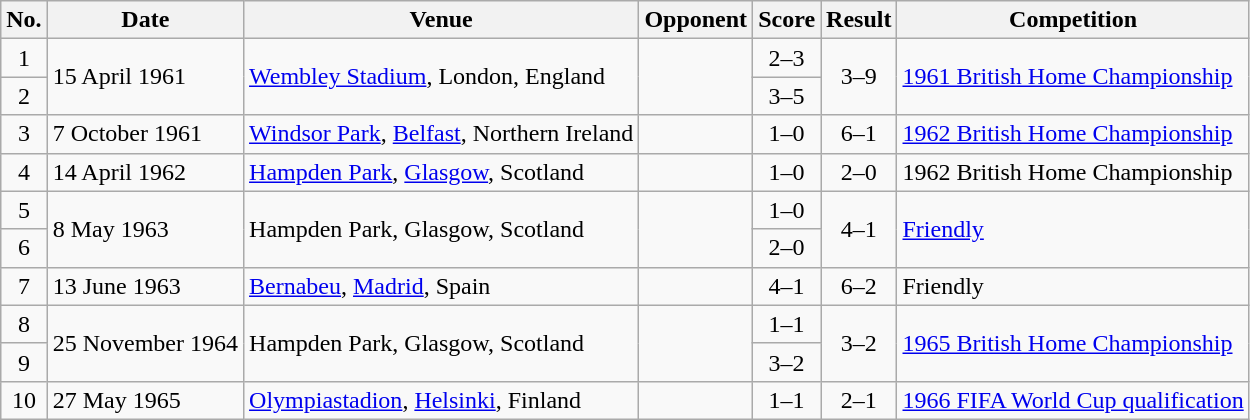<table class="wikitable sortable">
<tr>
<th scope="col">No.</th>
<th scope="col">Date</th>
<th scope="col">Venue</th>
<th scope="col">Opponent</th>
<th scope="col">Score</th>
<th scope="col">Result</th>
<th scope="col">Competition</th>
</tr>
<tr>
<td align="center">1</td>
<td rowspan="2">15 April 1961</td>
<td rowspan="2"><a href='#'>Wembley Stadium</a>, London, England</td>
<td rowspan="2"></td>
<td align="center">2–3</td>
<td rowspan="2" style="text-align:center">3–9</td>
<td rowspan="2"><a href='#'>1961 British Home Championship</a></td>
</tr>
<tr>
<td align="center">2</td>
<td align="center">3–5</td>
</tr>
<tr>
<td align="center">3</td>
<td>7 October 1961</td>
<td><a href='#'>Windsor Park</a>, <a href='#'>Belfast</a>, Northern Ireland</td>
<td></td>
<td align="center">1–0</td>
<td align="center">6–1</td>
<td><a href='#'>1962 British Home Championship</a></td>
</tr>
<tr>
<td align="center">4</td>
<td>14 April 1962</td>
<td><a href='#'>Hampden Park</a>, <a href='#'>Glasgow</a>, Scotland</td>
<td></td>
<td align="center">1–0</td>
<td align="center">2–0</td>
<td>1962 British Home Championship</td>
</tr>
<tr>
<td align="center">5</td>
<td rowspan="2">8 May 1963</td>
<td rowspan="2">Hampden Park, Glasgow, Scotland</td>
<td rowspan="2"></td>
<td align="center">1–0</td>
<td rowspan="2" style="text-align:center">4–1</td>
<td rowspan="2"><a href='#'>Friendly</a></td>
</tr>
<tr>
<td align="center">6</td>
<td align="center">2–0</td>
</tr>
<tr>
<td align="center">7</td>
<td>13 June 1963</td>
<td><a href='#'>Bernabeu</a>, <a href='#'>Madrid</a>, Spain</td>
<td></td>
<td align="center">4–1</td>
<td align="center">6–2</td>
<td>Friendly</td>
</tr>
<tr>
<td align="center">8</td>
<td rowspan="2">25 November 1964</td>
<td rowspan="2">Hampden Park, Glasgow, Scotland</td>
<td rowspan="2"></td>
<td align="center">1–1</td>
<td rowspan="2" style="text-align:center">3–2</td>
<td rowspan="2"><a href='#'>1965 British Home Championship</a></td>
</tr>
<tr>
<td align="center">9</td>
<td align="center">3–2</td>
</tr>
<tr>
<td align="center">10</td>
<td>27 May 1965</td>
<td><a href='#'>Olympiastadion</a>, <a href='#'>Helsinki</a>, Finland</td>
<td></td>
<td align="center">1–1</td>
<td align="center">2–1</td>
<td><a href='#'>1966 FIFA World Cup qualification</a></td>
</tr>
</table>
